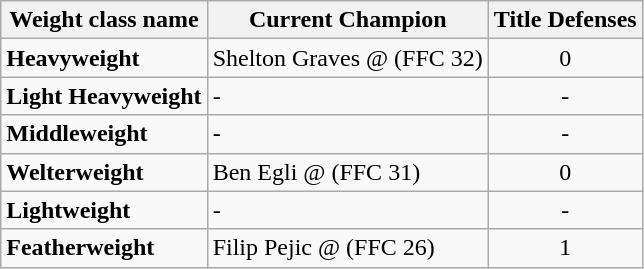<table class="wikitable">
<tr>
<th>Weight class name</th>
<th>Current Champion</th>
<th>Title Defenses</th>
</tr>
<tr>
<td><strong>Heavyweight</strong></td>
<td>Shelton Graves @ (FFC 32)</td>
<td align=center>0</td>
</tr>
<tr>
<td><strong>Light Heavyweight</strong></td>
<td>-</td>
<td align=center>-</td>
</tr>
<tr>
<td><strong>Middleweight</strong></td>
<td>-</td>
<td align=center>-</td>
</tr>
<tr>
<td><strong>Welterweight</strong></td>
<td>Ben Egli @ (FFC 31)</td>
<td align=center>0</td>
</tr>
<tr>
<td><strong>Lightweight</strong></td>
<td>-</td>
<td align=center>-</td>
</tr>
<tr>
<td><strong>Featherweight</strong></td>
<td>Filip Pejic @ (FFC 26)</td>
<td align=center>1</td>
</tr>
</table>
